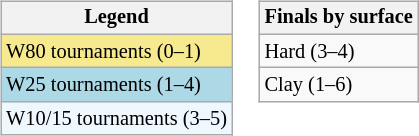<table>
<tr valign=top>
<td><br><table class=wikitable style="font-size:85%">
<tr>
<th>Legend</th>
</tr>
<tr style="background:#f7e98e;">
<td>W80 tournaments (0–1)</td>
</tr>
<tr style="background:lightblue;">
<td>W25 tournaments (1–4)</td>
</tr>
<tr style="background:#f0f8ff;">
<td>W10/15 tournaments (3–5)</td>
</tr>
</table>
</td>
<td><br><table class=wikitable style="font-size:85%">
<tr>
<th>Finals by surface</th>
</tr>
<tr>
<td>Hard (3–4)</td>
</tr>
<tr>
<td>Clay (1–6)</td>
</tr>
</table>
</td>
</tr>
</table>
